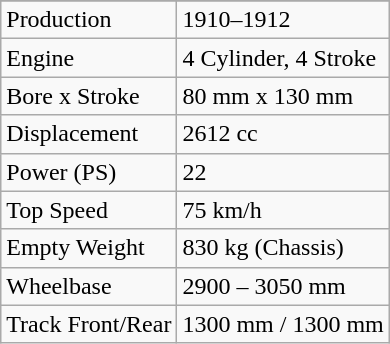<table class="wikitable">
<tr>
</tr>
<tr>
<td>Production</td>
<td>1910–1912</td>
</tr>
<tr>
<td>Engine</td>
<td>4 Cylinder, 4 Stroke</td>
</tr>
<tr>
<td>Bore x Stroke</td>
<td>80 mm x 130 mm</td>
</tr>
<tr>
<td>Displacement</td>
<td>2612 cc</td>
</tr>
<tr>
<td>Power (PS)</td>
<td>22</td>
</tr>
<tr>
<td>Top Speed</td>
<td>75 km/h</td>
</tr>
<tr>
<td>Empty Weight</td>
<td>830 kg (Chassis)</td>
</tr>
<tr>
<td>Wheelbase</td>
<td>2900 – 3050 mm</td>
</tr>
<tr>
<td>Track Front/Rear</td>
<td>1300 mm / 1300 mm</td>
</tr>
</table>
